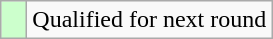<table class="wikitable">
<tr>
<td style="width:10px; background:#cfc"></td>
<td>Qualified for next round</td>
</tr>
</table>
